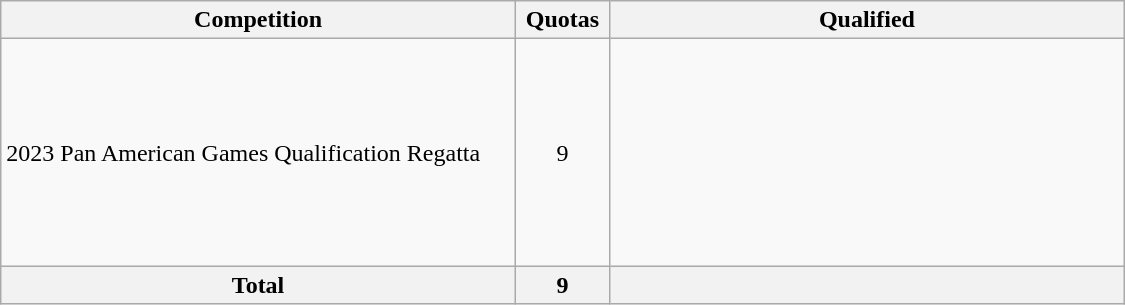<table class = "wikitable" width=750>
<tr>
<th width=300>Competition</th>
<th width=8≠0>Quotas</th>
<th width=300>Qualified</th>
</tr>
<tr>
<td>2023 Pan American Games Qualification Regatta</td>
<td align="center">9</td>
<td><br><br><br><br><br><br><br><br></td>
</tr>
<tr>
<th>Total</th>
<th>9</th>
<th></th>
</tr>
</table>
